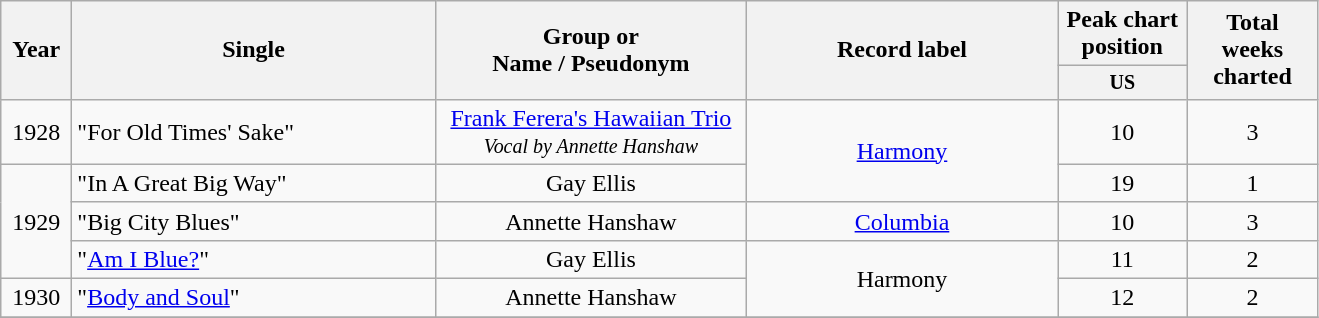<table class="sortable wikitable">
<tr>
<th rowspan="2" width="40">Year</th>
<th width="235" rowspan="2">Single</th>
<th width="200" rowspan="2" data-sort-type=text>Group or<br>Name / Pseudonym</th>
<th width="200" rowspan="2" text-align="left" style="text-align:center;">Record label</th>
<th>Peak chart position</th>
<th width="80" rowspan="2">Total<br>weeks<br>charted</th>
</tr>
<tr style="font-size:smaller;">
<th width="80" data-sort-type=number>US</th>
</tr>
<tr>
<td align="center">1928</td>
<td align="left">"For Old Times' Sake"</td>
<td align="center"><a href='#'>Frank Ferera's Hawaiian Trio</a><br><small><em>Vocal by Annette Hanshaw</em></small></td>
<td align="center" rowspan="2"><a href='#'>Harmony</a></td>
<td align="center">10</td>
<td align="center">3</td>
</tr>
<tr>
<td rowspan="3" align="center">1929</td>
<td align="left">"In A Great Big Way"</td>
<td align="center">Gay Ellis</td>
<td align="center">19</td>
<td align="center">1</td>
</tr>
<tr>
<td align="left">"Big City Blues"</td>
<td align="center">Annette Hanshaw</td>
<td align="center"><a href='#'>Columbia</a></td>
<td align="center">10</td>
<td align="center">3</td>
</tr>
<tr>
<td align="left">"<a href='#'>Am I Blue?</a>"</td>
<td align="center">Gay Ellis</td>
<td align="center" rowspan="2">Harmony</td>
<td align="center">11</td>
<td align="center">2</td>
</tr>
<tr>
<td align="center">1930</td>
<td align="left">"<a href='#'>Body and Soul</a>"</td>
<td align="center">Annette Hanshaw</td>
<td align="center">12</td>
<td align="center">2</td>
</tr>
<tr>
</tr>
</table>
